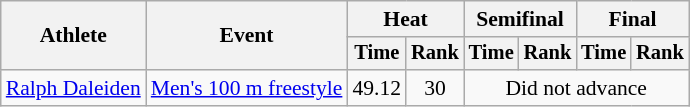<table class=wikitable style="font-size:90%">
<tr>
<th rowspan="2">Athlete</th>
<th rowspan="2">Event</th>
<th colspan="2">Heat</th>
<th colspan="2">Semifinal</th>
<th colspan="2">Final</th>
</tr>
<tr style="font-size:95%">
<th>Time</th>
<th>Rank</th>
<th>Time</th>
<th>Rank</th>
<th>Time</th>
<th>Rank</th>
</tr>
<tr align=center>
<td align=left><a href='#'>Ralph Daleiden</a></td>
<td align=left><a href='#'>Men's 100 m freestyle</a></td>
<td>49.12</td>
<td>30</td>
<td colspan="4">Did not advance</td>
</tr>
</table>
